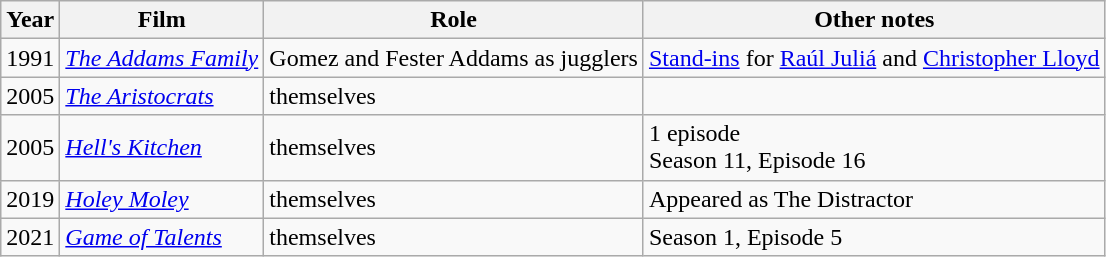<table class="wikitable">
<tr>
<th>Year</th>
<th>Film</th>
<th>Role</th>
<th>Other notes</th>
</tr>
<tr>
<td>1991</td>
<td><em><a href='#'>The Addams Family</a></em></td>
<td>Gomez and Fester Addams as jugglers</td>
<td><a href='#'>Stand-ins</a> for <a href='#'>Raúl Juliá</a> and <a href='#'>Christopher Lloyd</a></td>
</tr>
<tr>
<td>2005</td>
<td><em><a href='#'>The Aristocrats</a></em></td>
<td>themselves</td>
<td></td>
</tr>
<tr>
<td>2005</td>
<td><em><a href='#'>Hell's Kitchen</a></em></td>
<td>themselves</td>
<td>1 episode<br>Season 11, Episode 16</td>
</tr>
<tr>
<td>2019</td>
<td><em><a href='#'>Holey Moley</a></em></td>
<td>themselves</td>
<td>Appeared as The Distractor</td>
</tr>
<tr>
<td>2021</td>
<td><em><a href='#'>Game of Talents</a></em></td>
<td>themselves</td>
<td>Season 1, Episode 5</td>
</tr>
</table>
